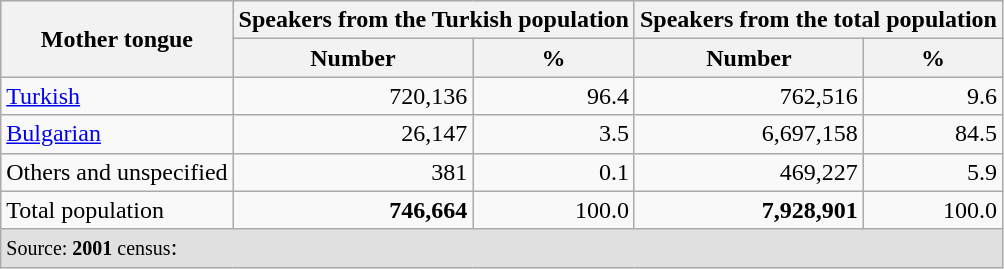<table class="wikitable">
<tr style="background:#e0e0e0;">
<th rowspan="2">Mother tongue</th>
<th colspan="2">Speakers from the Turkish population</th>
<th colspan="2">Speakers from the total population</th>
</tr>
<tr style="background:#e0e0e0;">
<th>Number</th>
<th>%</th>
<th>Number</th>
<th>%</th>
</tr>
<tr>
<td><a href='#'>Turkish</a></td>
<td style="text-align:right;">720,136</td>
<td style="text-align:right;">96.4</td>
<td style="text-align:right;">762,516</td>
<td style="text-align:right;">9.6</td>
</tr>
<tr>
<td><a href='#'>Bulgarian</a></td>
<td style="text-align:right;">26,147</td>
<td style="text-align:right;">3.5</td>
<td style="text-align:right;">6,697,158</td>
<td style="text-align:right;">84.5</td>
</tr>
<tr>
<td>Others and unspecified</td>
<td style="text-align:right;">381</td>
<td style="text-align:right;">0.1</td>
<td style="text-align:right;">469,227</td>
<td style="text-align:right;">5.9</td>
</tr>
<tr>
<td>Total population</td>
<td style="text-align:right;"><strong>746,664</strong></td>
<td style="text-align:right;">100.0</td>
<td style="text-align:right;"><strong>7,928,901</strong></td>
<td style="text-align:right;">100.0</td>
</tr>
<tr style="background:#e0e0e0;">
<td colspan=5><small>Source: <strong>2001</strong> census</small>:</td>
</tr>
</table>
